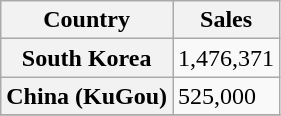<table class="wikitable plainrowheaders">
<tr>
<th>Country</th>
<th>Sales</th>
</tr>
<tr>
<th scope="row">South Korea </th>
<td>1,476,371</td>
</tr>
<tr>
<th scope="row">China (KuGou)</th>
<td>525,000</td>
</tr>
<tr>
</tr>
</table>
